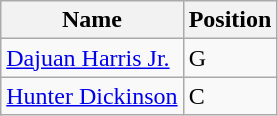<table class="wikitable">
<tr>
<th>Name</th>
<th>Position</th>
</tr>
<tr>
<td><a href='#'>Dajuan Harris Jr.</a></td>
<td>G</td>
</tr>
<tr>
<td><a href='#'>Hunter Dickinson</a></td>
<td>C</td>
</tr>
</table>
